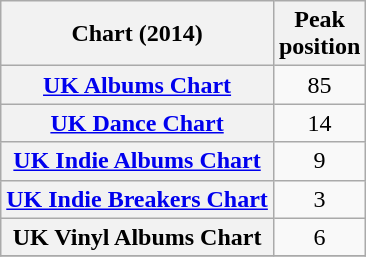<table class="wikitable sortable plainrowheaders" style="text-align:center;">
<tr>
<th>Chart (2014)</th>
<th>Peak<br>position</th>
</tr>
<tr>
<th scope="row"><a href='#'>UK Albums Chart</a></th>
<td>85</td>
</tr>
<tr>
<th scope="row"><a href='#'>UK Dance Chart</a></th>
<td>14</td>
</tr>
<tr>
<th scope="row"><a href='#'>UK Indie Albums Chart</a></th>
<td>9</td>
</tr>
<tr>
<th scope="row"><a href='#'>UK Indie Breakers Chart</a></th>
<td>3</td>
</tr>
<tr>
<th scope="row">UK Vinyl Albums Chart</th>
<td>6</td>
</tr>
<tr>
</tr>
</table>
